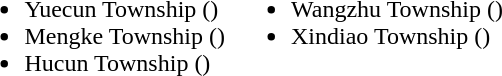<table>
<tr>
<td valign="top"><br><ul><li>Yuecun Township ()</li><li>Mengke Township ()</li><li>Hucun Township ()</li></ul></td>
<td valign="top"><br><ul><li>Wangzhu Township ()</li><li>Xindiao Township ()</li></ul></td>
</tr>
</table>
